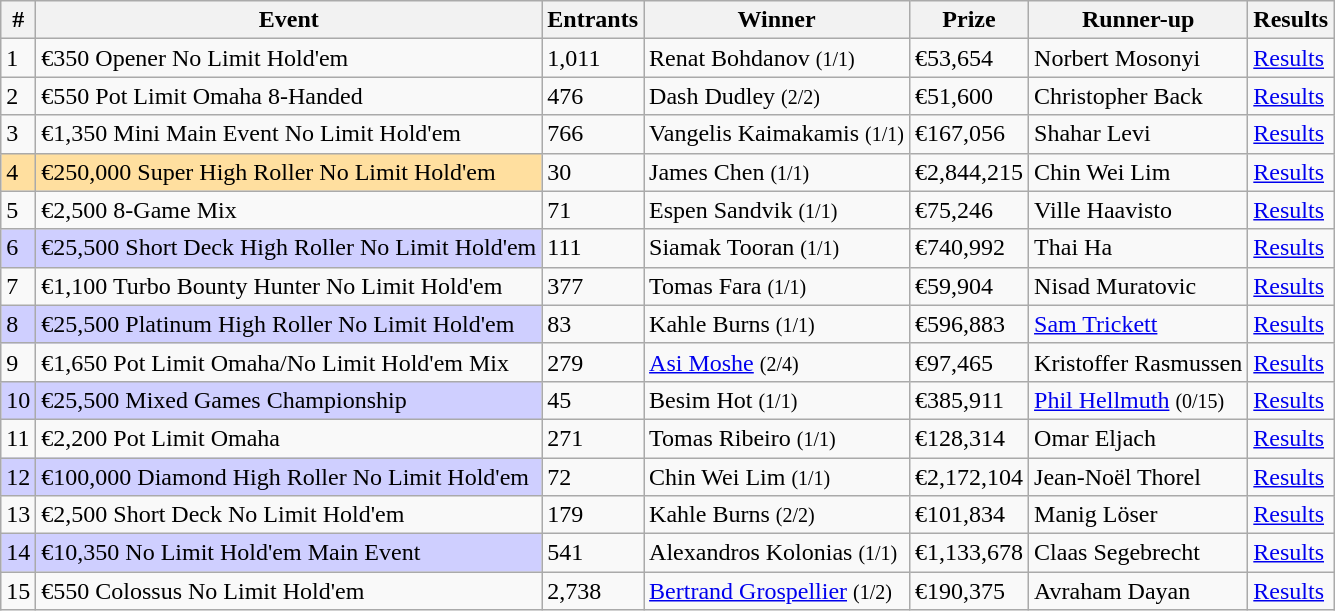<table class="wikitable sortable">
<tr>
<th bgcolor="#FFEBAD">#</th>
<th bgcolor="#FFEBAD">Event</th>
<th bgcolor="#FFEBAD">Entrants</th>
<th bgcolor="#FFEBAD">Winner</th>
<th bgcolor="#FFEBAD">Prize</th>
<th bgcolor="#FFEBAD">Runner-up</th>
<th bgcolor="#FFEBAD">Results</th>
</tr>
<tr>
<td>1</td>
<td>€350 Opener No Limit Hold'em</td>
<td>1,011</td>
<td> Renat Bohdanov <small>(1/1)</small></td>
<td>€53,654</td>
<td> Norbert Mosonyi</td>
<td><a href='#'>Results</a></td>
</tr>
<tr>
<td>2</td>
<td>€550 Pot Limit Omaha 8-Handed</td>
<td>476</td>
<td> Dash Dudley <small>(2/2)</small></td>
<td>€51,600</td>
<td> Christopher Back</td>
<td><a href='#'>Results</a></td>
</tr>
<tr>
<td>3</td>
<td>€1,350 Mini Main Event No Limit Hold'em</td>
<td>766</td>
<td> Vangelis Kaimakamis <small>(1/1)</small></td>
<td>€167,056</td>
<td> Shahar Levi</td>
<td><a href='#'>Results</a></td>
</tr>
<tr>
<td style="background-color:#FFDF9F">4</td>
<td style="background-color:#FFDF9F">€250,000 Super High Roller No Limit Hold'em</td>
<td>30</td>
<td> James Chen <small>(1/1)</small></td>
<td>€2,844,215</td>
<td> Chin Wei Lim</td>
<td><a href='#'>Results</a></td>
</tr>
<tr>
<td>5</td>
<td>€2,500 8-Game Mix</td>
<td>71</td>
<td> Espen Sandvik <small>(1/1)</small></td>
<td>€75,246</td>
<td> Ville Haavisto</td>
<td><a href='#'>Results</a></td>
</tr>
<tr>
<td style="background-color:#CFCFFF">6</td>
<td style="background-color:#CFCFFF">€25,500 Short Deck High Roller No Limit Hold'em</td>
<td>111</td>
<td> Siamak Tooran <small>(1/1)</small></td>
<td>€740,992</td>
<td> Thai Ha</td>
<td><a href='#'>Results</a></td>
</tr>
<tr>
<td>7</td>
<td>€1,100 Turbo Bounty Hunter No Limit Hold'em</td>
<td>377</td>
<td> Tomas Fara <small>(1/1)</small></td>
<td>€59,904</td>
<td> Nisad Muratovic</td>
<td><a href='#'>Results</a></td>
</tr>
<tr>
<td style="background-color:#CFCFFF">8</td>
<td style="background-color:#CFCFFF">€25,500 Platinum High Roller No Limit Hold'em</td>
<td>83</td>
<td> Kahle Burns <small>(1/1)</small></td>
<td>€596,883</td>
<td> <a href='#'>Sam Trickett</a></td>
<td><a href='#'>Results</a></td>
</tr>
<tr>
<td>9</td>
<td>€1,650 Pot Limit Omaha/No Limit Hold'em Mix</td>
<td>279</td>
<td> <a href='#'>Asi Moshe</a> <small>(2/4)</small></td>
<td>€97,465</td>
<td> Kristoffer Rasmussen</td>
<td><a href='#'>Results</a></td>
</tr>
<tr>
<td style="background-color:#CFCFFF">10</td>
<td style="background-color:#CFCFFF">€25,500 Mixed Games Championship</td>
<td>45</td>
<td> Besim Hot <small>(1/1)</small></td>
<td>€385,911</td>
<td> <a href='#'>Phil Hellmuth</a> <small>(0/15)</small></td>
<td><a href='#'>Results</a></td>
</tr>
<tr>
<td>11</td>
<td>€2,200 Pot Limit Omaha</td>
<td>271</td>
<td> Tomas Ribeiro <small>(1/1)</small></td>
<td>€128,314</td>
<td> Omar Eljach</td>
<td><a href='#'>Results</a></td>
</tr>
<tr>
<td style="background-color:#CFCFFF">12</td>
<td style="background-color:#CFCFFF">€100,000 Diamond High Roller No Limit Hold'em</td>
<td>72</td>
<td> Chin Wei Lim <small>(1/1)</small></td>
<td>€2,172,104</td>
<td> Jean-Noël Thorel</td>
<td><a href='#'>Results</a></td>
</tr>
<tr>
<td>13</td>
<td>€2,500 Short Deck No Limit Hold'em</td>
<td>179</td>
<td> Kahle Burns <small>(2/2)</small></td>
<td>€101,834</td>
<td> Manig Löser</td>
<td><a href='#'>Results</a></td>
</tr>
<tr>
<td style="background-color:#CFCFFF">14</td>
<td style="background-color:#CFCFFF">€10,350 No Limit Hold'em Main Event</td>
<td>541</td>
<td> Alexandros Kolonias <small>(1/1)</small></td>
<td>€1,133,678</td>
<td> Claas Segebrecht</td>
<td><a href='#'>Results</a></td>
</tr>
<tr>
<td>15</td>
<td>€550 Colossus No Limit Hold'em</td>
<td>2,738</td>
<td> <a href='#'>Bertrand Grospellier</a> <small>(1/2)</small></td>
<td>€190,375</td>
<td> Avraham Dayan</td>
<td><a href='#'>Results</a></td>
</tr>
</table>
